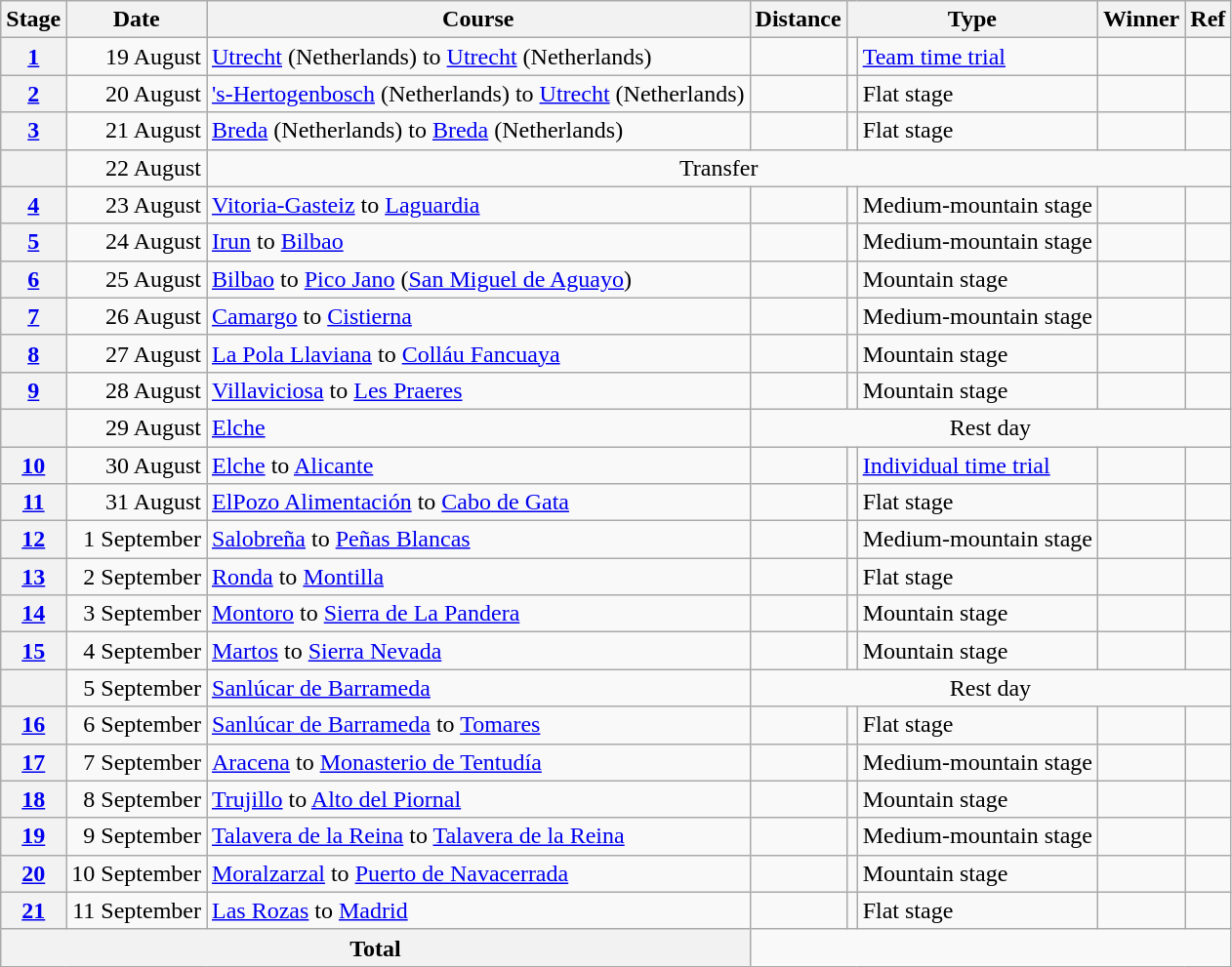<table class="wikitable">
<tr>
<th scope="col">Stage</th>
<th scope="col">Date</th>
<th scope="col">Course</th>
<th scope="col">Distance</th>
<th scope="col" colspan="2">Type</th>
<th scope="col">Winner</th>
<th scope="col">Ref</th>
</tr>
<tr>
<th scope="row"><a href='#'>1</a></th>
<td style="text-align:right">19 August</td>
<td><a href='#'>Utrecht</a> (Netherlands) to <a href='#'>Utrecht</a> (Netherlands)</td>
<td style="text-align:center;"></td>
<td></td>
<td><a href='#'>Team time trial</a></td>
<td> </td>
<td></td>
</tr>
<tr>
<th scope="row"><a href='#'>2</a></th>
<td style="text-align:right">20 August</td>
<td><a href='#'>'s-Hertogenbosch</a> (Netherlands) to <a href='#'>Utrecht</a> (Netherlands)</td>
<td style="text-align:center;"></td>
<td></td>
<td>Flat stage</td>
<td></td>
<td></td>
</tr>
<tr>
<th scope="row"><a href='#'>3</a></th>
<td style="text-align:right">21 August</td>
<td><a href='#'>Breda</a> (Netherlands) to <a href='#'>Breda</a> (Netherlands)</td>
<td style="text-align:center;"></td>
<td></td>
<td>Flat stage</td>
<td></td>
<td></td>
</tr>
<tr>
<th scope="row"></th>
<td style="text-align:right">22 August</td>
<td style="text-align:center" colspan="6">Transfer</td>
</tr>
<tr>
<th scope="row"><a href='#'>4</a></th>
<td style="text-align:right">23 August</td>
<td><a href='#'>Vitoria-Gasteiz</a> to <a href='#'>Laguardia</a></td>
<td style="text-align:center;"></td>
<td></td>
<td>Medium-mountain stage</td>
<td></td>
<td></td>
</tr>
<tr>
<th scope="row"><a href='#'>5</a></th>
<td style="text-align:right">24 August</td>
<td><a href='#'>Irun</a> to <a href='#'>Bilbao</a></td>
<td style="text-align:center;"></td>
<td></td>
<td>Medium-mountain stage</td>
<td></td>
<td></td>
</tr>
<tr>
<th scope="row"><a href='#'>6</a></th>
<td style="text-align:right">25 August</td>
<td><a href='#'>Bilbao</a> to <a href='#'>Pico Jano</a> (<a href='#'>San Miguel de Aguayo</a>)</td>
<td style="text-align:center;"></td>
<td></td>
<td>Mountain stage</td>
<td></td>
<td></td>
</tr>
<tr>
<th scope="row"><a href='#'>7</a></th>
<td style="text-align:right">26 August</td>
<td><a href='#'>Camargo</a> to <a href='#'>Cistierna</a></td>
<td style="text-align:center;"></td>
<td></td>
<td>Medium-mountain stage</td>
<td></td>
<td></td>
</tr>
<tr>
<th scope="row"><a href='#'>8</a></th>
<td style="text-align:right">27 August</td>
<td><a href='#'>La Pola Llaviana</a> to <a href='#'>Colláu Fancuaya</a></td>
<td style="text-align:center;"></td>
<td></td>
<td>Mountain stage</td>
<td></td>
<td></td>
</tr>
<tr>
<th scope="row"><a href='#'>9</a></th>
<td style="text-align:right">28 August</td>
<td><a href='#'>Villaviciosa</a> to <a href='#'>Les Praeres</a></td>
<td style="text-align:center;"></td>
<td></td>
<td>Mountain stage</td>
<td></td>
<td></td>
</tr>
<tr>
<th scope="row"></th>
<td style="text-align:right">29 August</td>
<td><a href='#'>Elche</a></td>
<td style="text-align:center" colspan="5">Rest day</td>
</tr>
<tr>
<th scope="row"><a href='#'>10</a></th>
<td style="text-align:right">30 August</td>
<td><a href='#'>Elche</a> to <a href='#'>Alicante</a></td>
<td style="text-align:center;"></td>
<td></td>
<td><a href='#'>Individual time trial</a></td>
<td></td>
<td></td>
</tr>
<tr>
<th scope="row"><a href='#'>11</a></th>
<td style="text-align:right">31 August</td>
<td><a href='#'>ElPozo Alimentación</a> to <a href='#'>Cabo de Gata</a></td>
<td style="text-align:center;"></td>
<td></td>
<td>Flat stage</td>
<td></td>
<td></td>
</tr>
<tr>
<th scope="row"><a href='#'>12</a></th>
<td style="text-align:right">1 September</td>
<td><a href='#'>Salobreña</a> to <a href='#'>Peñas Blancas</a></td>
<td style="text-align:center;"></td>
<td></td>
<td>Medium-mountain stage</td>
<td></td>
<td></td>
</tr>
<tr>
<th scope="row"><a href='#'>13</a></th>
<td style="text-align:right">2 September</td>
<td><a href='#'>Ronda</a> to <a href='#'>Montilla</a></td>
<td style="text-align:center;"></td>
<td></td>
<td>Flat stage</td>
<td></td>
<td></td>
</tr>
<tr>
<th scope="row"><a href='#'>14</a></th>
<td style="text-align:right">3 September</td>
<td><a href='#'>Montoro</a> to <a href='#'>Sierra de La Pandera</a></td>
<td style="text-align:center;"></td>
<td></td>
<td>Mountain stage</td>
<td></td>
<td></td>
</tr>
<tr>
<th scope="row"><a href='#'>15</a></th>
<td style="text-align:right">4 September</td>
<td><a href='#'>Martos</a> to <a href='#'>Sierra Nevada</a></td>
<td style="text-align:center;"></td>
<td></td>
<td>Mountain stage</td>
<td></td>
<td></td>
</tr>
<tr>
<th scope="row"></th>
<td style="text-align:right">5 September</td>
<td><a href='#'>Sanlúcar de Barrameda</a></td>
<td style="text-align:center" colspan="5">Rest day</td>
</tr>
<tr>
<th scope="row"><a href='#'>16</a></th>
<td style="text-align:right">6 September</td>
<td><a href='#'>Sanlúcar de Barrameda</a> to <a href='#'>Tomares</a></td>
<td style="text-align:center;"></td>
<td></td>
<td>Flat stage</td>
<td></td>
<td></td>
</tr>
<tr>
<th scope="row"><a href='#'>17</a></th>
<td style="text-align:right">7 September</td>
<td><a href='#'>Aracena</a> to <a href='#'>Monasterio de Tentudía</a></td>
<td style="text-align:center;"></td>
<td></td>
<td>Medium-mountain stage</td>
<td></td>
<td></td>
</tr>
<tr>
<th scope="row"><a href='#'>18</a></th>
<td style="text-align:right">8 September</td>
<td><a href='#'>Trujillo</a> to <a href='#'>Alto del Piornal</a></td>
<td style="text-align:center;"></td>
<td></td>
<td>Mountain stage</td>
<td></td>
<td></td>
</tr>
<tr>
<th scope="row"><a href='#'>19</a></th>
<td style="text-align:right">9 September</td>
<td><a href='#'>Talavera de la Reina</a> to <a href='#'>Talavera de la Reina</a></td>
<td style="text-align:center;"></td>
<td></td>
<td>Medium-mountain stage</td>
<td></td>
<td></td>
</tr>
<tr>
<th scope="row"><a href='#'>20</a></th>
<td style="text-align:right">10 September</td>
<td><a href='#'>Moralzarzal</a> to <a href='#'>Puerto de Navacerrada</a></td>
<td style="text-align:center;"></td>
<td></td>
<td>Mountain stage</td>
<td></td>
<td></td>
</tr>
<tr>
<th scope="row"><a href='#'>21</a></th>
<td style="text-align:right">11 September</td>
<td><a href='#'>Las Rozas</a> to <a href='#'>Madrid</a></td>
<td style="text-align:center;"></td>
<td></td>
<td>Flat stage</td>
<td></td>
<td></td>
</tr>
<tr>
<th colspan="3">Total</th>
<td colspan="5" style="text-align:center"></td>
</tr>
</table>
